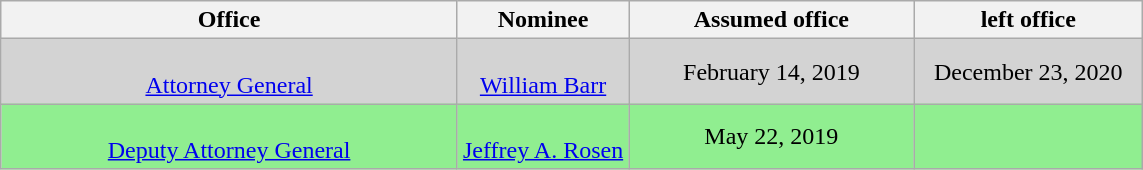<table class="wikitable sortable" style="text-align:center">
<tr>
<th style="width:40%;">Office</th>
<th style="width:15%;">Nominee</th>
<th style="width:25%;" data-sort- type="date">Assumed office</th>
<th style="width:20%;" data-sort- type="date">left office</th>
</tr>
<tr style="background:lightgray;">
<td><br><a href='#'>Attorney General</a></td>
<td><br><a href='#'>William Barr</a></td>
<td>February 14, 2019<br></td>
<td>December 23, 2020</td>
</tr>
<tr style="background:lightgreen;">
<td><br><a href='#'>Deputy Attorney General</a></td>
<td><br><a href='#'>Jeffrey A. Rosen</a></td>
<td>May 22, 2019<br></td>
<td></td>
</tr>
</table>
